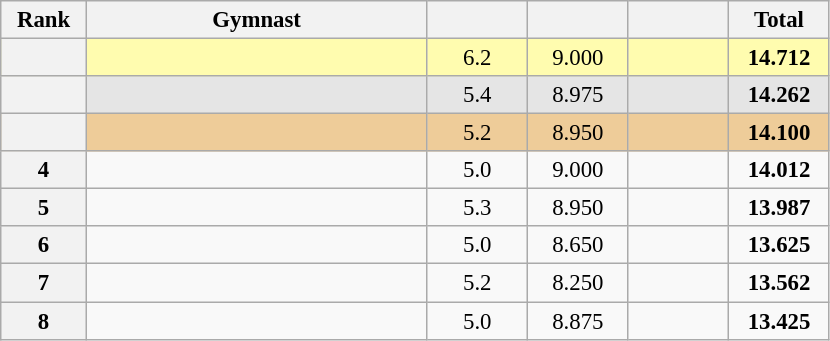<table class="wikitable sortable" style="text-align:center; font-size:95%">
<tr>
<th scope="col" style="width:50px;">Rank</th>
<th scope="col" style="width:220px;">Gymnast</th>
<th scope="col" style="width:60px;"></th>
<th scope="col" style="width:60px;"></th>
<th scope="col" style="width:60px;"></th>
<th scope="col" style="width:60px;">Total</th>
</tr>
<tr style="background:#fffcaf;">
<th scope=row style="text-align:center"></th>
<td style="text-align:left;"></td>
<td>6.2</td>
<td>9.000</td>
<td></td>
<td><strong>14.712</strong></td>
</tr>
<tr style="background:#e5e5e5;">
<th scope=row style="text-align:center"></th>
<td style="text-align:left;"></td>
<td>5.4</td>
<td>8.975</td>
<td></td>
<td><strong>14.262</strong></td>
</tr>
<tr style="background:#ec9;">
<th scope=row style="text-align:center"></th>
<td style="text-align:left;"></td>
<td>5.2</td>
<td>8.950</td>
<td></td>
<td><strong>14.100</strong></td>
</tr>
<tr>
<th scope=row style="text-align:center">4</th>
<td style="text-align:left;"></td>
<td>5.0</td>
<td>9.000</td>
<td></td>
<td><strong>14.012</strong></td>
</tr>
<tr>
<th scope=row style="text-align:center">5</th>
<td style="text-align:left;"></td>
<td>5.3</td>
<td>8.950</td>
<td></td>
<td><strong>13.987</strong></td>
</tr>
<tr>
<th scope=row style="text-align:center">6</th>
<td style="text-align:left;"></td>
<td>5.0</td>
<td>8.650</td>
<td></td>
<td><strong>13.625</strong></td>
</tr>
<tr>
<th scope=row style="text-align:center">7</th>
<td style="text-align:left;"></td>
<td>5.2</td>
<td>8.250</td>
<td></td>
<td><strong>13.562</strong></td>
</tr>
<tr>
<th scope=row style="text-align:center">8</th>
<td style="text-align:left;"></td>
<td>5.0</td>
<td>8.875</td>
<td></td>
<td><strong>13.425</strong></td>
</tr>
</table>
